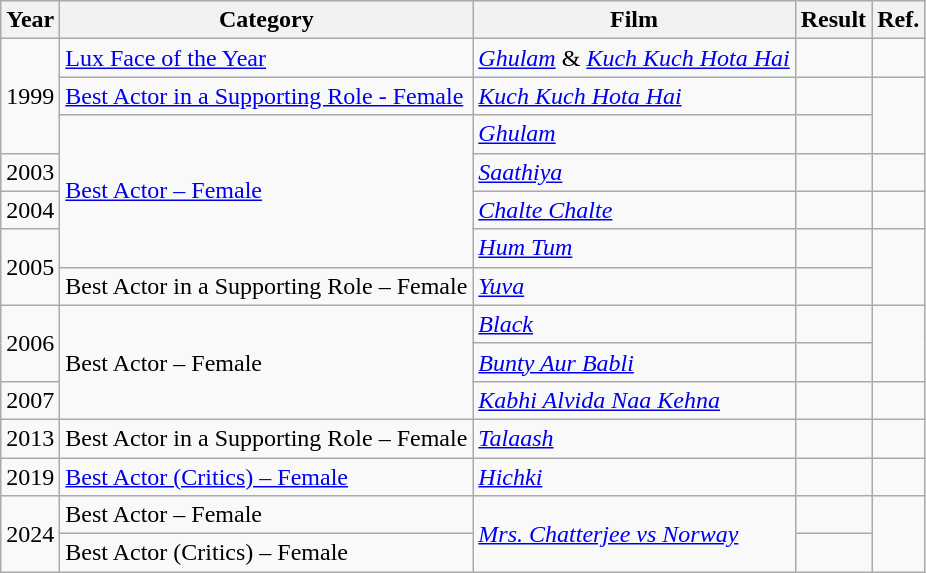<table class="wikitable">
<tr>
<th>Year</th>
<th>Category</th>
<th>Film</th>
<th>Result</th>
<th>Ref.</th>
</tr>
<tr>
<td rowspan="3">1999</td>
<td><a href='#'>Lux Face of the Year</a></td>
<td><em><a href='#'>Ghulam</a></em> & <em><a href='#'>Kuch Kuch Hota Hai</a></em></td>
<td></td>
<td></td>
</tr>
<tr>
<td><a href='#'>Best Actor in a Supporting Role - Female</a></td>
<td><em><a href='#'>Kuch Kuch Hota Hai</a></em></td>
<td></td>
<td rowspan="2"></td>
</tr>
<tr>
<td rowspan="4"><a href='#'>Best Actor – Female</a></td>
<td><em><a href='#'>Ghulam</a></em></td>
<td></td>
</tr>
<tr>
<td>2003</td>
<td><em><a href='#'>Saathiya</a></em></td>
<td></td>
<td></td>
</tr>
<tr>
<td>2004</td>
<td><em><a href='#'>Chalte Chalte</a></em></td>
<td></td>
<td></td>
</tr>
<tr>
<td rowspan="2">2005</td>
<td><em><a href='#'>Hum Tum</a></em></td>
<td></td>
<td rowspan="2"></td>
</tr>
<tr>
<td>Best Actor in a Supporting Role – Female</td>
<td><em><a href='#'>Yuva</a></em></td>
<td></td>
</tr>
<tr>
<td rowspan="2">2006</td>
<td rowspan="3">Best Actor – Female</td>
<td><em><a href='#'>Black</a></em></td>
<td></td>
<td rowspan="2"></td>
</tr>
<tr>
<td><em><a href='#'>Bunty Aur Babli</a></em></td>
<td></td>
</tr>
<tr>
<td>2007</td>
<td><em><a href='#'>Kabhi Alvida Naa Kehna</a></em></td>
<td></td>
<td></td>
</tr>
<tr>
<td>2013</td>
<td>Best Actor in a Supporting Role – Female</td>
<td><em><a href='#'>Talaash</a></em></td>
<td></td>
<td></td>
</tr>
<tr>
<td>2019</td>
<td><a href='#'>Best Actor (Critics) – Female</a></td>
<td><em><a href='#'>Hichki</a></em></td>
<td></td>
<td></td>
</tr>
<tr>
<td rowspan="2">2024</td>
<td>Best Actor – Female</td>
<td rowspan="2"><em><a href='#'>Mrs. Chatterjee vs Norway</a></em></td>
<td></td>
<td rowspan="2"></td>
</tr>
<tr>
<td>Best Actor (Critics) – Female</td>
<td></td>
</tr>
</table>
